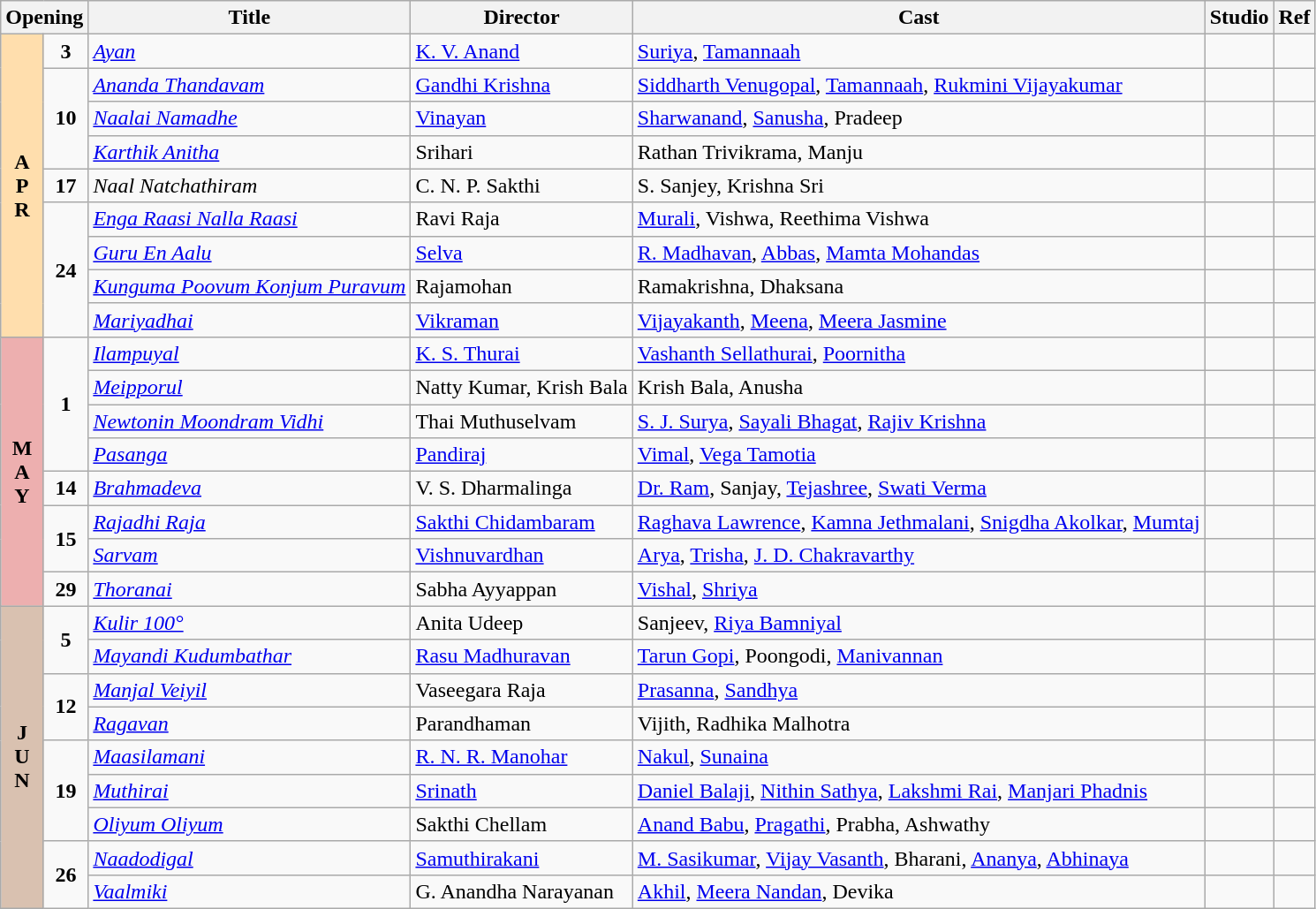<table class="wikitable">
<tr>
<th colspan="2">Opening</th>
<th>Title</th>
<th>Director</th>
<th>Cast</th>
<th>Studio</th>
<th>Ref</th>
</tr>
<tr April!>
<td rowspan="9" valign="center" align="center" style="background:#FFDEAD;"><strong>A<br>P<br>R</strong></td>
<td rowspan="1" align="center"><strong>3</strong></td>
<td><em><a href='#'>Ayan</a></em></td>
<td><a href='#'>K. V. Anand</a></td>
<td><a href='#'>Suriya</a>, <a href='#'>Tamannaah</a></td>
<td></td>
<td></td>
</tr>
<tr>
<td rowspan="3" align="center"><strong>10</strong></td>
<td><em><a href='#'>Ananda Thandavam</a></em></td>
<td><a href='#'>Gandhi Krishna</a></td>
<td><a href='#'>Siddharth Venugopal</a>, <a href='#'>Tamannaah</a>, <a href='#'>Rukmini Vijayakumar</a></td>
<td></td>
<td></td>
</tr>
<tr>
<td><em><a href='#'>Naalai Namadhe</a> </em></td>
<td><a href='#'>Vinayan</a></td>
<td><a href='#'>Sharwanand</a>, <a href='#'>Sanusha</a>, Pradeep</td>
<td></td>
<td></td>
</tr>
<tr>
<td><em><a href='#'>Karthik Anitha</a></em></td>
<td>Srihari</td>
<td>Rathan Trivikrama, Manju</td>
<td></td>
<td></td>
</tr>
<tr>
<td rowspan="1" align="center"><strong>17</strong></td>
<td><em>Naal Natchathiram</em></td>
<td>C. N. P. Sakthi</td>
<td>S. Sanjey, Krishna Sri</td>
<td></td>
<td></td>
</tr>
<tr>
<td rowspan="4" align="center"><strong>24</strong></td>
<td><em><a href='#'>Enga Raasi Nalla Raasi</a></em></td>
<td>Ravi Raja</td>
<td><a href='#'>Murali</a>, Vishwa, Reethima Vishwa</td>
<td></td>
<td></td>
</tr>
<tr>
<td><em><a href='#'>Guru En Aalu</a></em></td>
<td><a href='#'>Selva</a></td>
<td><a href='#'>R. Madhavan</a>, <a href='#'>Abbas</a>, <a href='#'>Mamta Mohandas</a></td>
<td></td>
<td></td>
</tr>
<tr>
<td><em><a href='#'>Kunguma Poovum Konjum Puravum</a></em></td>
<td>Rajamohan</td>
<td>Ramakrishna, Dhaksana</td>
<td></td>
<td></td>
</tr>
<tr>
<td><em><a href='#'>Mariyadhai</a></em></td>
<td><a href='#'>Vikraman</a></td>
<td><a href='#'>Vijayakanth</a>, <a href='#'>Meena</a>, <a href='#'>Meera Jasmine</a></td>
<td></td>
<td></td>
</tr>
<tr May!>
<td rowspan="8" valign="center" align="center" style="background:#edafaf;"><strong>M<br>A<br>Y</strong></td>
<td rowspan="4" align="center"><strong>1</strong></td>
<td><em><a href='#'>Ilampuyal</a></em></td>
<td><a href='#'>K. S. Thurai</a></td>
<td><a href='#'>Vashanth Sellathurai</a>, <a href='#'>Poornitha</a></td>
<td></td>
<td></td>
</tr>
<tr>
<td><em><a href='#'>Meipporul</a></em></td>
<td>Natty Kumar, Krish Bala</td>
<td>Krish Bala, Anusha</td>
<td></td>
<td></td>
</tr>
<tr>
<td><em><a href='#'>Newtonin Moondram Vidhi</a></em></td>
<td>Thai Muthuselvam</td>
<td><a href='#'>S. J. Surya</a>, <a href='#'>Sayali Bhagat</a>, <a href='#'>Rajiv Krishna</a></td>
<td></td>
<td></td>
</tr>
<tr>
<td><em><a href='#'>Pasanga</a></em></td>
<td><a href='#'>Pandiraj</a></td>
<td><a href='#'>Vimal</a>, <a href='#'>Vega Tamotia</a></td>
<td></td>
<td></td>
</tr>
<tr>
<td rowspan="1" align="center"><strong>14</strong></td>
<td><em><a href='#'>Brahmadeva</a></em></td>
<td>V. S. Dharmalinga</td>
<td><a href='#'>Dr. Ram</a>, Sanjay, <a href='#'>Tejashree</a>, <a href='#'>Swati Verma</a></td>
<td></td>
<td></td>
</tr>
<tr>
<td rowspan="2" align="center"><strong>15</strong></td>
<td><em><a href='#'>Rajadhi Raja</a></em></td>
<td><a href='#'>Sakthi Chidambaram</a></td>
<td><a href='#'>Raghava Lawrence</a>, <a href='#'>Kamna Jethmalani</a>, <a href='#'>Snigdha Akolkar</a>, <a href='#'>Mumtaj</a></td>
<td></td>
<td></td>
</tr>
<tr>
<td><em><a href='#'>Sarvam</a></em></td>
<td><a href='#'>Vishnuvardhan</a></td>
<td><a href='#'>Arya</a>, <a href='#'>Trisha</a>, <a href='#'>J. D. Chakravarthy</a></td>
<td></td>
<td></td>
</tr>
<tr>
<td rowspan="1" align="center"><strong>29</strong></td>
<td><em><a href='#'>Thoranai</a></em></td>
<td>Sabha Ayyappan</td>
<td><a href='#'>Vishal</a>, <a href='#'>Shriya</a></td>
<td></td>
<td></td>
</tr>
<tr June!>
<td rowspan="9" valign="center" align="center" style="background:#d9c1b0;"><strong>J<br>U<br>N</strong></td>
<td rowspan="2" align="center"><strong>5</strong></td>
<td><em><a href='#'>Kulir 100°</a></em></td>
<td>Anita Udeep</td>
<td>Sanjeev, <a href='#'>Riya Bamniyal</a></td>
<td></td>
<td></td>
</tr>
<tr>
<td><em><a href='#'>Mayandi Kudumbathar</a></em></td>
<td><a href='#'>Rasu Madhuravan</a></td>
<td><a href='#'>Tarun Gopi</a>, Poongodi, <a href='#'>Manivannan</a></td>
<td></td>
<td></td>
</tr>
<tr>
<td rowspan="2" align="center"><strong>12</strong></td>
<td><em><a href='#'>Manjal Veiyil</a></em></td>
<td>Vaseegara Raja</td>
<td><a href='#'>Prasanna</a>, <a href='#'>Sandhya</a></td>
<td></td>
<td></td>
</tr>
<tr>
<td><em><a href='#'>Ragavan</a></em></td>
<td>Parandhaman</td>
<td>Vijith, Radhika Malhotra</td>
<td></td>
<td></td>
</tr>
<tr>
<td rowspan="3" align="center"><strong>19</strong></td>
<td><em><a href='#'>Maasilamani</a></em></td>
<td><a href='#'>R. N. R. Manohar</a></td>
<td><a href='#'>Nakul</a>, <a href='#'>Sunaina</a></td>
<td></td>
<td></td>
</tr>
<tr>
<td><em><a href='#'>Muthirai</a></em></td>
<td><a href='#'>Srinath</a></td>
<td><a href='#'>Daniel Balaji</a>, <a href='#'>Nithin Sathya</a>, <a href='#'>Lakshmi Rai</a>, <a href='#'>Manjari Phadnis</a></td>
<td></td>
<td></td>
</tr>
<tr>
<td><em><a href='#'>Oliyum Oliyum</a></em></td>
<td>Sakthi Chellam</td>
<td><a href='#'>Anand Babu</a>, <a href='#'>Pragathi</a>, Prabha, Ashwathy</td>
<td></td>
<td></td>
</tr>
<tr>
<td rowspan="2" align="center"><strong>26</strong></td>
<td><em><a href='#'>Naadodigal</a></em></td>
<td><a href='#'>Samuthirakani</a></td>
<td><a href='#'>M. Sasikumar</a>, <a href='#'>Vijay Vasanth</a>, Bharani, <a href='#'>Ananya</a>, <a href='#'>Abhinaya</a></td>
<td></td>
<td></td>
</tr>
<tr>
<td><em><a href='#'>Vaalmiki</a></em></td>
<td>G. Anandha Narayanan</td>
<td><a href='#'>Akhil</a>, <a href='#'>Meera Nandan</a>, Devika</td>
<td></td>
<td></td>
</tr>
</table>
